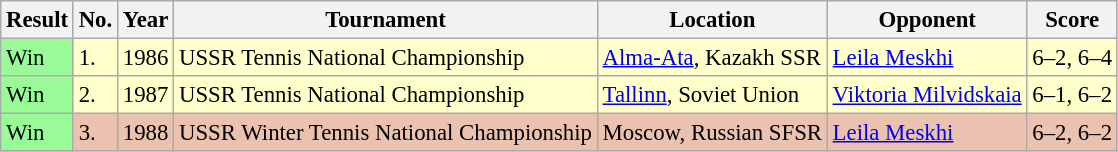<table class="wikitable" style="font-size:95%">
<tr>
<th>Result</th>
<th>No.</th>
<th>Year</th>
<th>Tournament</th>
<th>Location</th>
<th>Opponent</th>
<th>Score</th>
</tr>
<tr bgcolor=#FFFFCC>
<td style="background:#98fb98;">Win</td>
<td>1.</td>
<td>1986</td>
<td>USSR Tennis National Championship</td>
<td> <a href='#'>Alma-Ata</a>, Kazakh SSR</td>
<td> <a href='#'>Leila Meskhi</a></td>
<td>6–2, 6–4</td>
</tr>
<tr bgcolor=#FFFFCC>
<td style="background:#98fb98;">Win</td>
<td>2.</td>
<td>1987</td>
<td>USSR Tennis National Championship</td>
<td> <a href='#'>Tallinn</a>, Soviet Union</td>
<td> <a href='#'>Viktoria Milvidskaia</a></td>
<td>6–1, 6–2</td>
</tr>
<tr bgcolor=#EBC2AF>
<td style="background:#98fb98;">Win</td>
<td>3.</td>
<td>1988</td>
<td>USSR Winter Tennis National Championship</td>
<td> Moscow, Russian SFSR</td>
<td> <a href='#'>Leila Meskhi</a></td>
<td>6–2, 6–2</td>
</tr>
</table>
